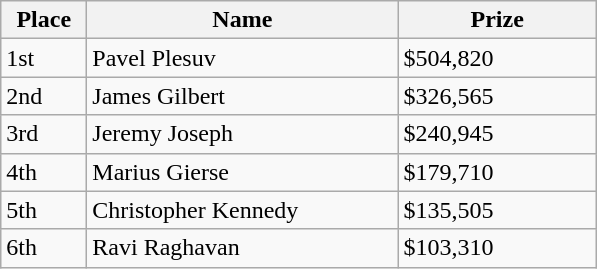<table class="wikitable">
<tr>
<th style="width:50px;">Place</th>
<th style="width:200px;">Name</th>
<th style="width:125px;">Prize</th>
</tr>
<tr>
<td>1st</td>
<td> Pavel Plesuv</td>
<td>$504,820</td>
</tr>
<tr>
<td>2nd</td>
<td> James Gilbert</td>
<td>$326,565</td>
</tr>
<tr>
<td>3rd</td>
<td> Jeremy Joseph</td>
<td>$240,945</td>
</tr>
<tr>
<td>4th</td>
<td> Marius Gierse</td>
<td>$179,710</td>
</tr>
<tr>
<td>5th</td>
<td> Christopher Kennedy</td>
<td>$135,505</td>
</tr>
<tr>
<td>6th</td>
<td>  Ravi Raghavan</td>
<td>$103,310</td>
</tr>
</table>
